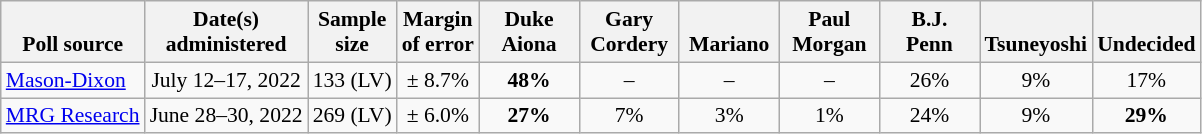<table class="wikitable" style="font-size:90%;text-align:center;">
<tr valign=bottom>
<th>Poll source</th>
<th>Date(s)<br>administered</th>
<th>Sample<br>size</th>
<th>Margin<br>of error</th>
<th style="width:60px;">Duke<br>Aiona</th>
<th style="width:60px;">Gary<br>Cordery</th>
<th style="width:60px;"><br>Mariano</th>
<th style="width:60px;">Paul<br>Morgan</th>
<th style="width:60px;">B.J.<br>Penn</th>
<th style="width:60px;"><br>Tsuneyoshi</th>
<th>Undecided</th>
</tr>
<tr>
<td style="text-align:left;"><a href='#'>Mason-Dixon</a></td>
<td>July 12–17, 2022</td>
<td>133 (LV)</td>
<td>± 8.7%</td>
<td><strong>48%</strong></td>
<td>–</td>
<td>–</td>
<td>–</td>
<td>26%</td>
<td>9%</td>
<td>17%</td>
</tr>
<tr>
<td style="text-align:left;"><a href='#'>MRG Research</a></td>
<td>June 28–30, 2022</td>
<td>269 (LV)</td>
<td>± 6.0%</td>
<td><strong>27%</strong></td>
<td>7%</td>
<td>3%</td>
<td>1%</td>
<td>24%</td>
<td>9%</td>
<td><strong>29%</strong></td>
</tr>
</table>
